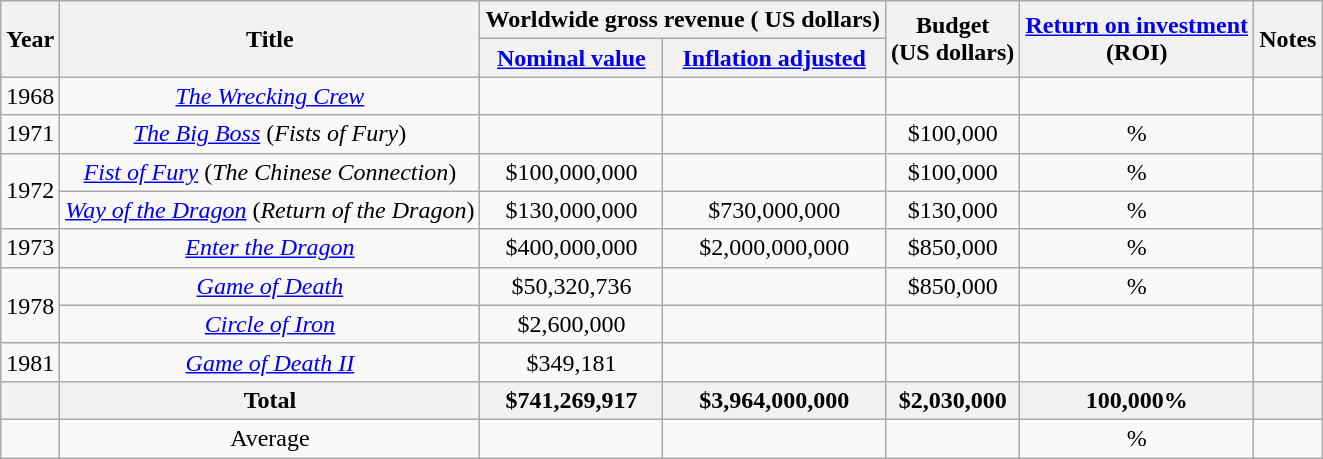<table class="wikitable sortable" style="text-align:center">
<tr>
<th rowspan="2">Year</th>
<th rowspan="2">Title</th>
<th colspan="2">Worldwide gross revenue ( US dollars)</th>
<th rowspan="2">Budget <br> (US dollars)</th>
<th rowspan="2"><a href='#'>Return on investment</a> <br> (ROI)</th>
<th rowspan="2">Notes</th>
</tr>
<tr>
<th><a href='#'>Nominal value</a></th>
<th><a href='#'>Inflation adjusted</a></th>
</tr>
<tr>
<td>1968</td>
<td><em><a href='#'>The Wrecking Crew</a></em></td>
<td></td>
<td></td>
<td></td>
<td></td>
<td></td>
</tr>
<tr>
<td>1971</td>
<td><em><a href='#'>The Big Boss</a></em> (<em>Fists of Fury</em>)</td>
<td></td>
<td></td>
<td>$100,000</td>
<td>%</td>
<td></td>
</tr>
<tr>
<td rowspan="2">1972</td>
<td><em><a href='#'>Fist of Fury</a></em> (<em>The Chinese Connection</em>)</td>
<td>$100,000,000</td>
<td></td>
<td>$100,000</td>
<td>%</td>
<td></td>
</tr>
<tr>
<td><em><a href='#'>Way of the Dragon</a></em> (<em>Return of the Dragon</em>)</td>
<td>$130,000,000</td>
<td>$730,000,000</td>
<td>$130,000</td>
<td>%</td>
<td></td>
</tr>
<tr>
<td>1973</td>
<td><em><a href='#'>Enter the Dragon</a></em></td>
<td>$400,000,000</td>
<td>$2,000,000,000</td>
<td>$850,000</td>
<td>%</td>
<td></td>
</tr>
<tr>
<td rowspan="2">1978</td>
<td><em><a href='#'>Game of Death</a></em></td>
<td>$50,320,736</td>
<td></td>
<td>$850,000</td>
<td>%</td>
<td></td>
</tr>
<tr>
<td><em><a href='#'>Circle of Iron</a></em></td>
<td>$2,600,000</td>
<td></td>
<td></td>
<td></td>
<td></td>
</tr>
<tr>
<td>1981</td>
<td><em><a href='#'>Game of Death II</a></em></td>
<td>$349,181</td>
<td></td>
<td></td>
<td></td>
<td></td>
</tr>
<tr>
<th></th>
<th>Total</th>
<th>$741,269,917</th>
<th>$3,964,000,000</th>
<th>$2,030,000</th>
<th>100,000%</th>
<th></th>
</tr>
<tr>
<td></td>
<td>Average</td>
<td></td>
<td></td>
<td></td>
<td>%</td>
<td></td>
</tr>
</table>
